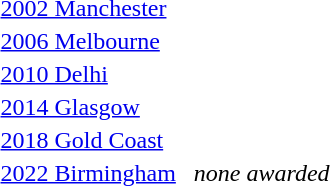<table>
<tr>
<td><a href='#'>2002 Manchester</a><br></td>
<td></td>
<td></td>
<td></td>
</tr>
<tr>
<td><a href='#'>2006 Melbourne</a><br></td>
<td></td>
<td></td>
<td><br></td>
</tr>
<tr>
<td><a href='#'>2010 Delhi</a><br></td>
<td></td>
<td></td>
<td></td>
</tr>
<tr>
<td><a href='#'>2014 Glasgow</a><br></td>
<td></td>
<td></td>
<td></td>
</tr>
<tr>
<td><a href='#'>2018 Gold Coast</a><br></td>
<td></td>
<td></td>
<td></td>
</tr>
<tr>
<td rowspan="2"><a href='#'>2022 Birmingham</a><br></td>
<td rowspan="2"></td>
<td></td>
<td rowspan="2"><em>none awarded</em></td>
</tr>
<tr>
<td></td>
</tr>
</table>
